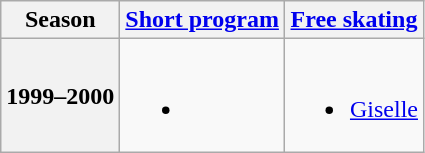<table class="wikitable" style="text-align:center">
<tr>
<th>Season</th>
<th><a href='#'>Short program</a></th>
<th><a href='#'>Free skating</a></th>
</tr>
<tr>
<th>1999–2000<br></th>
<td><br><ul><li></li></ul></td>
<td><br><ul><li><a href='#'>Giselle</a> <br></li></ul></td>
</tr>
</table>
